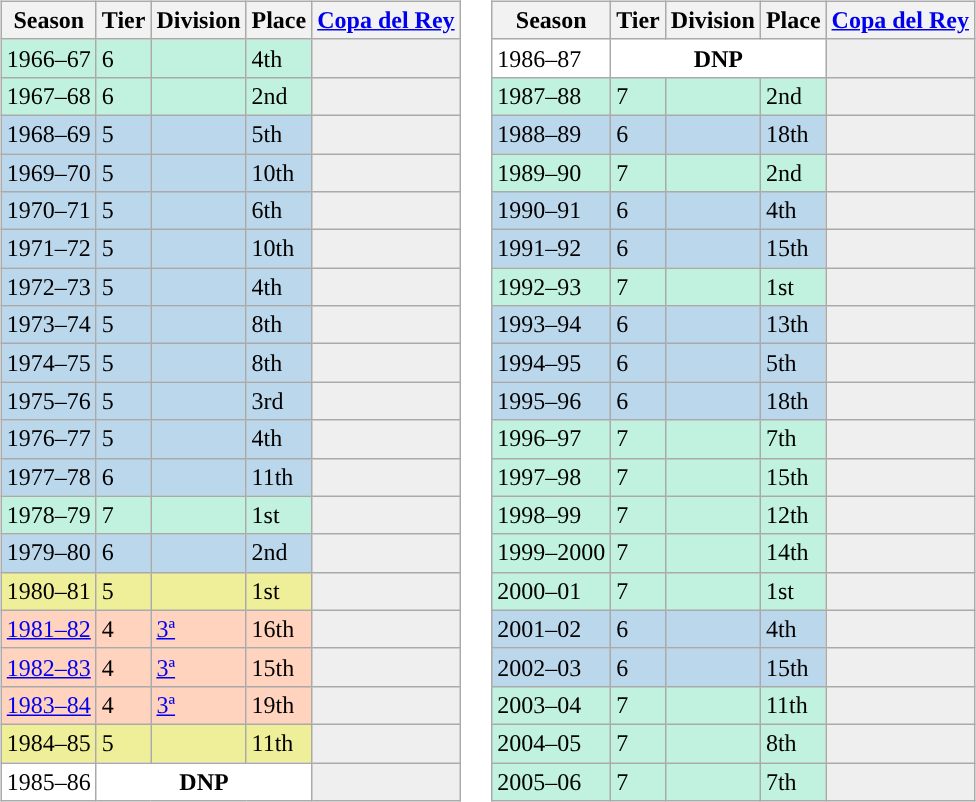<table>
<tr>
<td style="vertical-align:top; width=49%"><br><table class="wikitable">
<tr style="background:#f0f6fa;">
<th>Season</th>
<th>Tier</th>
<th>Division</th>
<th>Place</th>
<th><a href='#'>Copa del Rey</a></th>
</tr>
<tr>
<td style="background:#C0F2DF;">1966–67</td>
<td style="background:#C0F2DF;">6</td>
<td style="background:#C0F2DF;"></td>
<td style="background:#C0F2DF;">4th</td>
<th style="background:#efefef;"></th>
</tr>
<tr>
<td style="background:#C0F2DF;">1967–68</td>
<td style="background:#C0F2DF;">6</td>
<td style="background:#C0F2DF;"></td>
<td style="background:#C0F2DF;">2nd</td>
<th style="background:#efefef;"></th>
</tr>
<tr>
<td style="background:#BBD7EC;">1968–69</td>
<td style="background:#BBD7EC;">5</td>
<td style="background:#BBD7EC;"></td>
<td style="background:#BBD7EC;">5th</td>
<th style="background:#efefef;"></th>
</tr>
<tr>
<td style="background:#BBD7EC;">1969–70</td>
<td style="background:#BBD7EC;">5</td>
<td style="background:#BBD7EC;"></td>
<td style="background:#BBD7EC;">10th</td>
<th style="background:#efefef;"></th>
</tr>
<tr>
<td style="background:#BBD7EC;">1970–71</td>
<td style="background:#BBD7EC;">5</td>
<td style="background:#BBD7EC;"></td>
<td style="background:#BBD7EC;">6th</td>
<th style="background:#efefef;"></th>
</tr>
<tr>
<td style="background:#BBD7EC;">1971–72</td>
<td style="background:#BBD7EC;">5</td>
<td style="background:#BBD7EC;"></td>
<td style="background:#BBD7EC;">10th</td>
<th style="background:#efefef;"></th>
</tr>
<tr>
<td style="background:#BBD7EC;">1972–73</td>
<td style="background:#BBD7EC;">5</td>
<td style="background:#BBD7EC;"></td>
<td style="background:#BBD7EC;">4th</td>
<th style="background:#efefef;"></th>
</tr>
<tr>
<td style="background:#BBD7EC;">1973–74</td>
<td style="background:#BBD7EC;">5</td>
<td style="background:#BBD7EC;"></td>
<td style="background:#BBD7EC;">8th</td>
<th style="background:#efefef;"></th>
</tr>
<tr>
<td style='background:#BBD7EC;"'>1974–75</td>
<td style="background:#BBD7EC;">5</td>
<td style="background:#BBD7EC;"></td>
<td style="background:#BBD7EC;">8th</td>
<th style="background:#efefef;"></th>
</tr>
<tr>
<td style="background:#BBD7EC;">1975–76</td>
<td style="background:#BBD7EC;">5</td>
<td style="background:#BBD7EC;"></td>
<td style="background:#BBD7EC;">3rd</td>
<th style="background:#efefef;"></th>
</tr>
<tr>
<td style="background:#BBD7EC;">1976–77</td>
<td style="background:#BBD7EC;">5</td>
<td style="background:#BBD7EC;"></td>
<td style="background:#BBD7EC;">4th</td>
<th style="background:#efefef;"></th>
</tr>
<tr>
<td style="background:#BBD7EC;">1977–78</td>
<td style="background:#BBD7EC;">6</td>
<td style="background:#BBD7EC;"></td>
<td style="background:#BBD7EC;">11th</td>
<th style="background:#efefef;"></th>
</tr>
<tr>
<td style="background:#C0F2DF;">1978–79</td>
<td style="background:#C0F2DF;">7</td>
<td style="background:#C0F2DF;"></td>
<td style="background:#C0F2DF;">1st</td>
<th style="background:#efefef;"></th>
</tr>
<tr>
<td style="background:#BBD7EC;">1979–80</td>
<td style="background:#BBD7EC;">6</td>
<td style="background:#BBD7EC;"></td>
<td style="background:#BBD7EC;">2nd</td>
<th style="background:#efefef;"></th>
</tr>
<tr>
<td style="background:#EFEF99;">1980–81</td>
<td style="background:#EFEF99;">5</td>
<td style="background:#EFEF99;"></td>
<td style="background:#EFEF99;">1st</td>
<th style="background:#efefef;"></th>
</tr>
<tr>
<td style="background:#FFD3BD;"><a href='#'>1981–82</a></td>
<td style="background:#FFD3BD;">4</td>
<td style="background:#FFD3BD;"><a href='#'>3ª</a></td>
<td style="background:#FFD3BD;">16th</td>
<th style="background:#efefef;"></th>
</tr>
<tr>
<td style="background:#FFD3BD;"><a href='#'>1982–83</a></td>
<td style="background:#FFD3BD;">4</td>
<td style="background:#FFD3BD;"><a href='#'>3ª</a></td>
<td style="background:#FFD3BD;">15th</td>
<th style="background:#efefef;"></th>
</tr>
<tr>
<td style="background:#FFD3BD;"><a href='#'>1983–84</a></td>
<td style="background:#FFD3BD;">4</td>
<td style="background:#FFD3BD;"><a href='#'>3ª</a></td>
<td style="background:#FFD3BD;">19th</td>
<th style="background:#efefef;"></th>
</tr>
<tr>
<td style="background:#EFEF99;">1984–85</td>
<td style="background:#EFEF99;">5</td>
<td style="background:#EFEF99;"></td>
<td style="background:#EFEF99;">11th</td>
<th style="background:#efefef;"></th>
</tr>
<tr>
<td style="background:#FFFFFF;">1985–86</td>
<th style="background:#FFFFFF;" colspan="3">DNP</th>
<td style="background:#efefef;"></td>
</tr>
</table>
</td>
<td style="vertical-align:top; width=49%"><br><table class="wikitable">
<tr style="background:#f0f6fa;">
<th>Season</th>
<th>Tier</th>
<th>Division</th>
<th>Place</th>
<th><a href='#'>Copa del Rey</a></th>
</tr>
<tr>
<td style="background:#FFFFFF;">1986–87</td>
<th style="background:#FFFFFF;" colspan="3">DNP</th>
<td style="background:#efefef;"></td>
</tr>
<tr>
<td style="background:#C0F2DF;">1987–88</td>
<td style="background:#C0F2DF;">7</td>
<td style="background:#C0F2DF;"></td>
<td style="background:#C0F2DF;">2nd</td>
<th style="background:#efefef;"></th>
</tr>
<tr>
<td style="background:#BBD7EC;">1988–89</td>
<td style="background:#BBD7EC;">6</td>
<td style="background:#BBD7EC;"></td>
<td style="background:#BBD7EC;">18th</td>
<th style="background:#efefef;"></th>
</tr>
<tr>
<td style="background:#C0F2DF;">1989–90</td>
<td style="background:#C0F2DF;">7</td>
<td style="background:#C0F2DF;"></td>
<td style="background:#C0F2DF;">2nd</td>
<th style="background:#efefef;"></th>
</tr>
<tr>
<td style="background:#BBD7EC;">1990–91</td>
<td style="background:#BBD7EC;">6</td>
<td style="background:#BBD7EC;"></td>
<td style="background:#BBD7EC;">4th</td>
<th style="background:#efefef;"></th>
</tr>
<tr>
<td style="background:#BBD7EC;">1991–92</td>
<td style="background:#BBD7EC;">6</td>
<td style="background:#BBD7EC;"></td>
<td style="background:#BBD7EC;">15th</td>
<th style="background:#efefef;"></th>
</tr>
<tr>
<td style="background:#C0F2DF;">1992–93</td>
<td style="background:#C0F2DF;">7</td>
<td style="background:#C0F2DF;"></td>
<td style="background:#C0F2DF;">1st</td>
<th style="background:#efefef;"></th>
</tr>
<tr>
<td style="background:#BBD7EC;">1993–94</td>
<td style="background:#BBD7EC;">6</td>
<td style="background:#BBD7EC;"></td>
<td style="background:#BBD7EC;">13th</td>
<th style="background:#efefef;"></th>
</tr>
<tr>
<td style="background:#BBD7EC;">1994–95</td>
<td style="background:#BBD7EC;">6</td>
<td style="background:#BBD7EC;"></td>
<td style="background:#BBD7EC;">5th</td>
<th style="background:#efefef;"></th>
</tr>
<tr>
<td style="background:#BBD7EC;">1995–96</td>
<td style="background:#BBD7EC;">6</td>
<td style="background:#BBD7EC;"></td>
<td style="background:#BBD7EC;">18th</td>
<th style="background:#efefef;"></th>
</tr>
<tr>
<td style="background:#C0F2DF;">1996–97</td>
<td style="background:#C0F2DF;">7</td>
<td style="background:#C0F2DF;"></td>
<td style="background:#C0F2DF;">7th</td>
<th style="background:#efefef;"></th>
</tr>
<tr>
<td style="background:#C0F2DF;">1997–98</td>
<td style="background:#C0F2DF;">7</td>
<td style="background:#C0F2DF;"></td>
<td style="background:#C0F2DF;">15th</td>
<th style="background:#efefef;"></th>
</tr>
<tr>
<td style="background:#C0F2DF;">1998–99</td>
<td style="background:#C0F2DF;">7</td>
<td style="background:#C0F2DF;"></td>
<td style="background:#C0F2DF;">12th</td>
<th style="background:#efefef;"></th>
</tr>
<tr>
<td style="background:#C0F2DF;">1999–2000</td>
<td style="background:#C0F2DF;">7</td>
<td style="background:#C0F2DF;"></td>
<td style="background:#C0F2DF;">14th</td>
<th style="background:#efefef;"></th>
</tr>
<tr>
<td style="background:#C0F2DF;">2000–01</td>
<td style="background:#C0F2DF;">7</td>
<td style="background:#C0F2DF;"></td>
<td style="background:#C0F2DF;">1st</td>
<th style="background:#efefef;"></th>
</tr>
<tr>
<td style="background:#BBD7EC;">2001–02</td>
<td style="background:#BBD7EC;">6</td>
<td style="background:#BBD7EC;"></td>
<td style="background:#BBD7EC;">4th</td>
<th style="background:#efefef;"></th>
</tr>
<tr>
<td style="background:#BBD7EC;">2002–03</td>
<td style="background:#BBD7EC;">6</td>
<td style="background:#BBD7EC;"></td>
<td style="background:#BBD7EC;">15th</td>
<th style="background:#efefef;"></th>
</tr>
<tr>
<td style="background:#C0F2DF;">2003–04</td>
<td style="background:#C0F2DF;">7</td>
<td style="background:#C0F2DF;"></td>
<td style="background:#C0F2DF;">11th</td>
<th style="background:#efefef;"></th>
</tr>
<tr>
<td style="background:#C0F2DF;">2004–05</td>
<td style="background:#C0F2DF;">7</td>
<td style="background:#C0F2DF;"></td>
<td style="background:#C0F2DF;">8th</td>
<th style="background:#efefef;"></th>
</tr>
<tr>
<td style="background:#C0F2DF;">2005–06</td>
<td style="background:#C0F2DF;">7</td>
<td style="background:#C0F2DF;"></td>
<td style="background:#C0F2DF;">7th</td>
<th style="background:#efefef;"></th>
</tr>
</table>
</td>
</tr>
</table>
